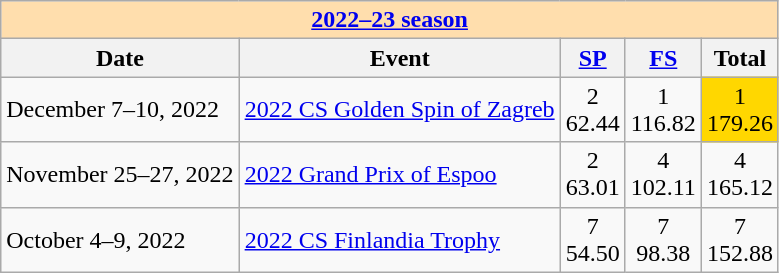<table class="wikitable">
<tr>
<td style="background-color: #ffdead; " colspan=5 align=center><a href='#'><strong>2022–23 season</strong></a></td>
</tr>
<tr>
<th>Date</th>
<th>Event</th>
<th><a href='#'>SP</a></th>
<th><a href='#'>FS</a></th>
<th>Total</th>
</tr>
<tr>
<td>December 7–10, 2022</td>
<td><a href='#'>2022 CS Golden Spin of Zagreb</a></td>
<td align=center>2 <br> 62.44</td>
<td align=center>1 <br> 116.82</td>
<td align=center bgcolor=gold>1 <br> 179.26</td>
</tr>
<tr>
<td>November 25–27, 2022</td>
<td><a href='#'>2022 Grand Prix of Espoo</a></td>
<td align=center>2 <br> 63.01</td>
<td align=center>4 <br> 102.11</td>
<td align=center>4 <br> 165.12</td>
</tr>
<tr>
<td>October 4–9, 2022</td>
<td><a href='#'>2022 CS Finlandia Trophy</a></td>
<td align=center>7 <br> 54.50</td>
<td align=center>7 <br> 98.38</td>
<td align=center>7 <br> 152.88</td>
</tr>
</table>
